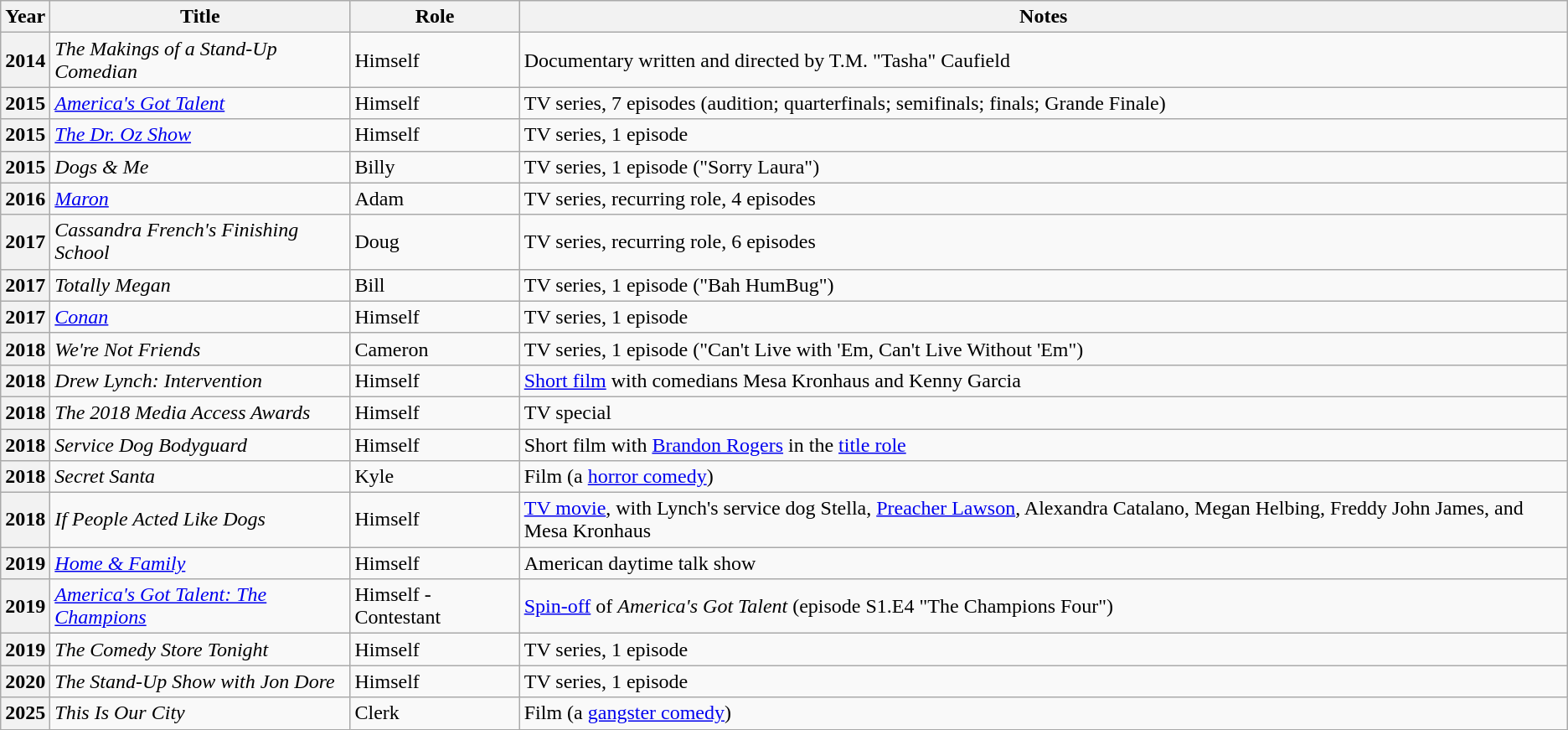<table class="wikitable sortable plainrowheaders">
<tr>
<th scope="col">Year</th>
<th scope="col">Title</th>
<th scope="col">Role</th>
<th scope="col" class="unsortable">Notes</th>
</tr>
<tr>
<th scope="row" style=text-align:center>2014</th>
<td><em>The Makings of a Stand-Up Comedian</em></td>
<td>Himself</td>
<td>Documentary written and directed by T.M. "Tasha" Caufield</td>
</tr>
<tr>
<th scope="row" style=text-align:center>2015</th>
<td><em><a href='#'>America's Got Talent</a></em></td>
<td>Himself</td>
<td>TV series, 7 episodes (audition; quarterfinals; semifinals; finals; Grande Finale)</td>
</tr>
<tr>
<th scope="row" style=text-align:center>2015</th>
<td><em><a href='#'>The Dr. Oz Show</a></em></td>
<td>Himself</td>
<td>TV series, 1 episode</td>
</tr>
<tr>
<th scope="row" style=text-align:center>2015</th>
<td><em>Dogs & Me</em></td>
<td>Billy</td>
<td>TV series, 1 episode ("Sorry Laura")</td>
</tr>
<tr>
<th scope="row" style=text-align:center>2016</th>
<td><em><a href='#'>Maron</a></em></td>
<td>Adam</td>
<td>TV series, recurring role, 4 episodes</td>
</tr>
<tr>
<th scope="row"  style=text-align:center>2017</th>
<td><em>Cassandra French's Finishing School</em></td>
<td>Doug</td>
<td>TV series, recurring role, 6 episodes</td>
</tr>
<tr>
<th scope="row" style=text-align:center>2017</th>
<td><em>Totally Megan</em></td>
<td>Bill</td>
<td>TV series, 1 episode ("Bah HumBug")</td>
</tr>
<tr>
<th scope="row" style=text-align:center>2017</th>
<td><em><a href='#'>Conan</a></em></td>
<td>Himself</td>
<td>TV series, 1 episode</td>
</tr>
<tr>
<th scope="row" style=text-align:center>2018</th>
<td><em>We're Not Friends</em></td>
<td>Cameron</td>
<td>TV series, 1 episode ("Can't Live with 'Em, Can't Live Without 'Em")</td>
</tr>
<tr>
<th scope="row" style=text-align:center>2018</th>
<td><em>Drew Lynch: Intervention</em></td>
<td>Himself</td>
<td><a href='#'>Short film</a> with comedians Mesa Kronhaus and Kenny Garcia</td>
</tr>
<tr>
<th scope="row" style=text-align:center>2018</th>
<td><em>The 2018 Media Access Awards</em></td>
<td>Himself</td>
<td>TV special</td>
</tr>
<tr>
<th scope="row" style=text-align:center>2018</th>
<td><em>Service Dog Bodyguard</em></td>
<td>Himself</td>
<td>Short film with <a href='#'>Brandon Rogers</a> in the <a href='#'>title role</a></td>
</tr>
<tr>
<th scope="row" style=text-align:center>2018</th>
<td><em>Secret Santa</em></td>
<td>Kyle</td>
<td>Film (a <a href='#'>horror comedy</a>)</td>
</tr>
<tr>
<th scope="row" style=text-align:center>2018</th>
<td><em>If People Acted Like Dogs</em></td>
<td>Himself</td>
<td><a href='#'>TV movie</a>, with Lynch's service dog Stella, <a href='#'>Preacher Lawson</a>, Alexandra Catalano, Megan Helbing, Freddy John James, and Mesa Kronhaus</td>
</tr>
<tr>
<th scope="row" style=text-align:center>2019</th>
<td><em><a href='#'>Home & Family</a></em></td>
<td>Himself</td>
<td>American daytime talk show</td>
</tr>
<tr>
<th scope="row" style=text-align:center>2019</th>
<td><em><a href='#'>America's Got Talent: The Champions</a></em></td>
<td>Himself - Contestant</td>
<td><a href='#'>Spin-off</a> of <em>America's Got Talent</em> (episode S1.E4 "The Champions Four")</td>
</tr>
<tr>
<th scope="row" style=text-align:center>2019</th>
<td><em>The Comedy Store Tonight</em></td>
<td>Himself</td>
<td>TV series, 1 episode</td>
</tr>
<tr>
<th scope="row" style=text-align:center>2020</th>
<td><em>The Stand-Up Show with Jon Dore</em></td>
<td>Himself</td>
<td>TV series, 1 episode</td>
</tr>
<tr>
<th scope="row" style=text-align:center>2025</th>
<td><em>This Is Our City</em></td>
<td>Clerk</td>
<td>Film (a <a href='#'>gangster comedy</a>)</td>
</tr>
</table>
